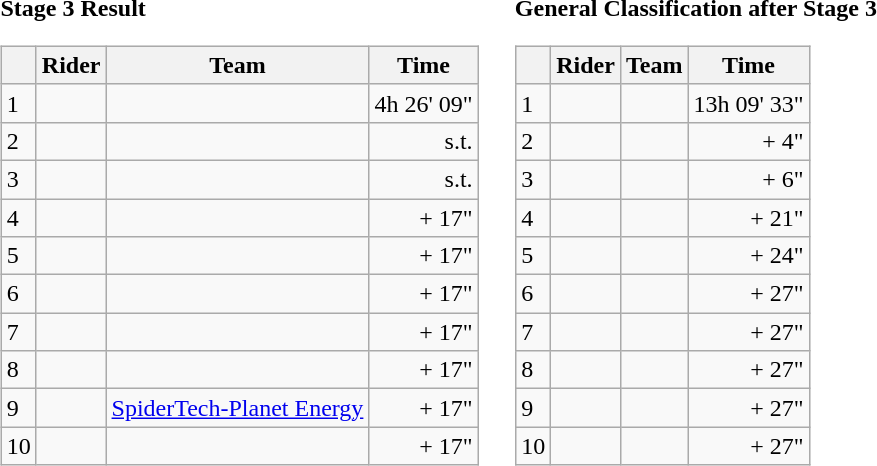<table>
<tr>
<td><strong>Stage 3 Result</strong><br><table class="wikitable">
<tr>
<th></th>
<th>Rider</th>
<th>Team</th>
<th>Time</th>
</tr>
<tr>
<td>1</td>
<td></td>
<td></td>
<td align="right">4h 26' 09"</td>
</tr>
<tr>
<td>2</td>
<td></td>
<td></td>
<td align="right">s.t.</td>
</tr>
<tr>
<td>3</td>
<td></td>
<td></td>
<td align="right">s.t.</td>
</tr>
<tr>
<td>4</td>
<td> </td>
<td></td>
<td align="right">+ 17"</td>
</tr>
<tr>
<td>5</td>
<td></td>
<td></td>
<td align="right">+ 17"</td>
</tr>
<tr>
<td>6</td>
<td></td>
<td></td>
<td align="right">+ 17"</td>
</tr>
<tr>
<td>7</td>
<td></td>
<td></td>
<td align="right">+ 17"</td>
</tr>
<tr>
<td>8</td>
<td></td>
<td></td>
<td align="right">+ 17"</td>
</tr>
<tr>
<td>9</td>
<td></td>
<td><a href='#'>SpiderTech-Planet Energy</a></td>
<td align="right">+ 17"</td>
</tr>
<tr>
<td>10</td>
<td></td>
<td></td>
<td align="right">+ 17"</td>
</tr>
</table>
</td>
<td></td>
<td><strong>General Classification after Stage 3</strong><br><table class="wikitable">
<tr>
<th></th>
<th>Rider</th>
<th>Team</th>
<th>Time</th>
</tr>
<tr>
<td>1</td>
<td> </td>
<td></td>
<td align="right">13h 09' 33"</td>
</tr>
<tr>
<td>2</td>
<td></td>
<td></td>
<td align="right">+ 4"</td>
</tr>
<tr>
<td>3</td>
<td></td>
<td></td>
<td align="right">+ 6"</td>
</tr>
<tr>
<td>4</td>
<td> </td>
<td></td>
<td align="right">+ 21"</td>
</tr>
<tr>
<td>5</td>
<td></td>
<td></td>
<td align="right">+ 24"</td>
</tr>
<tr>
<td>6</td>
<td></td>
<td></td>
<td align="right">+ 27"</td>
</tr>
<tr>
<td>7</td>
<td></td>
<td></td>
<td align="right">+ 27"</td>
</tr>
<tr>
<td>8</td>
<td></td>
<td></td>
<td align="right">+ 27"</td>
</tr>
<tr>
<td>9</td>
<td></td>
<td></td>
<td align="right">+ 27"</td>
</tr>
<tr>
<td>10</td>
<td></td>
<td></td>
<td align="right">+ 27"</td>
</tr>
</table>
</td>
</tr>
</table>
